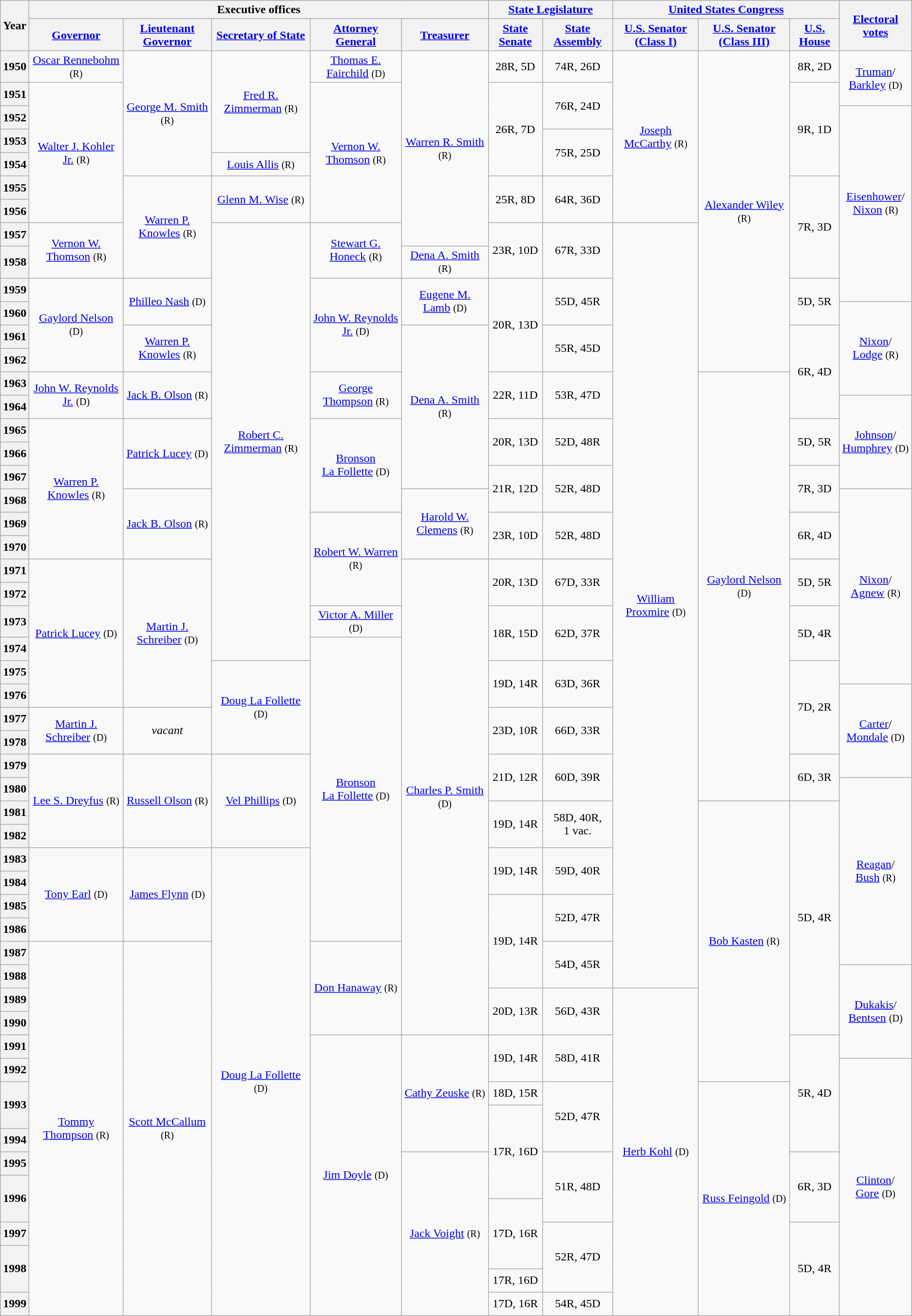<table class="wikitable sortable sticky-header-multi" style="text-align:center">
<tr>
<th rowspan=2 class=unsortable>Year</th>
<th colspan=5>Executive offices</th>
<th colspan=2><a href='#'>State Legislature</a></th>
<th colspan=3><a href='#'>United States Congress</a></th>
<th rowspan=2 class=unsortable><a href='#'>Electoral votes</a></th>
</tr>
<tr style="height:2em">
<th class=unsortable><a href='#'>Governor</a></th>
<th class=unsortable><a href='#'>Lieutenant Governor</a></th>
<th class=unsortable><a href='#'>Secretary of State</a></th>
<th class=unsortable><a href='#'>Attorney General</a></th>
<th class=unsortable><a href='#'>Treasurer</a></th>
<th class=unsortable><a href='#'>State Senate</a></th>
<th class=unsortable><a href='#'>State Assembly</a></th>
<th class=unsortable><a href='#'>U.S. Senator (Class I)</a></th>
<th class=unsortable><a href='#'>U.S. Senator (Class III)</a></th>
<th class=unsortable><a href='#'>U.S. House</a></th>
</tr>
<tr style="height:2em">
<th>1950</th>
<td><a href='#'>Oscar Rennebohm</a> <small>(R)</small></td>
<td rowspan=5 ><a href='#'>George M. Smith</a> <small>(R)</small></td>
<td rowspan=4 ><a href='#'>Fred R. Zimmerman</a> <small>(R)</small></td>
<td><a href='#'>Thomas E. Fairchild</a> <small>(D)</small></td>
<td rowspan=8 ><a href='#'>Warren R. Smith</a> <small>(R)</small></td>
<td>28R, 5D</td>
<td>74R, 26D</td>
<td rowspan=7 ><a href='#'>Joseph McCarthy</a> <small>(R)</small></td>
<td rowspan=13 ><a href='#'>Alexander Wiley</a> <small>(R)</small></td>
<td>8R, 2D</td>
<td rowspan=2 ><a href='#'>Truman</a>/<br><a href='#'>Barkley</a> <small>(D)</small></td>
</tr>
<tr style="height:2em">
<th>1951</th>
<td rowspan=6 ><a href='#'>Walter J. Kohler Jr.</a> <small>(R)</small></td>
<td rowspan=6 ><a href='#'>Vernon W. Thomson</a> <small>(R)</small></td>
<td rowspan=4 >26R, 7D</td>
<td rowspan=2 >76R, 24D</td>
<td rowspan=4 >9R, 1D</td>
</tr>
<tr style="height:2em">
<th>1952</th>
<td rowspan=8 ><a href='#'>Eisenhower</a>/<br><a href='#'>Nixon</a> <small>(R)</small> </td>
</tr>
<tr style="height:2em">
<th>1953</th>
<td rowspan=2 >75R, 25D</td>
</tr>
<tr style="height:2em">
<th>1954</th>
<td><a href='#'>Louis Allis</a> <small>(R)</small></td>
</tr>
<tr style="height:2em">
<th>1955</th>
<td rowspan=4 ><a href='#'>Warren P. Knowles</a> <small>(R)</small></td>
<td rowspan=2 ><a href='#'>Glenn M. Wise</a> <small>(R)</small></td>
<td rowspan=2 >25R, 8D</td>
<td rowspan=2 >64R, 36D</td>
<td rowspan=4 >7R, 3D</td>
</tr>
<tr style="height:2em">
<th>1956</th>
</tr>
<tr style="height:2em">
<th>1957</th>
<td rowspan=2 ><a href='#'>Vernon W. Thomson</a> <small>(R)</small></td>
<td rowspan=18 ><a href='#'>Robert C. Zimmerman</a> <small>(R)</small></td>
<td rowspan=2 ><a href='#'>Stewart G. Honeck</a> <small>(R)</small></td>
<td rowspan=2 >23R, 10D</td>
<td rowspan=2 >67R, 33D</td>
<td rowspan=32 ><a href='#'>William Proxmire</a> <small>(D)</small></td>
</tr>
<tr style="height:2em">
<th>1958</th>
<td><a href='#'>Dena A. Smith</a> <small>(R)</small></td>
</tr>
<tr style="height:2em">
<th>1959</th>
<td rowspan=4 ><a href='#'>Gaylord Nelson</a> <small>(D)</small></td>
<td rowspan=2 ><a href='#'>Philleo Nash</a> <small>(D)</small></td>
<td rowspan=4 ><a href='#'>John W. Reynolds Jr.</a> <small>(D)</small></td>
<td rowspan=2 ><a href='#'>Eugene M. Lamb</a> <small>(D)</small></td>
<td rowspan=4 >20R, 13D</td>
<td rowspan=2 >55D, 45R</td>
<td rowspan=2 >5D, 5R</td>
</tr>
<tr style="height:2em">
<th>1960</th>
<td rowspan=4 ><a href='#'>Nixon</a>/<br><a href='#'>Lodge</a> <small>(R)</small> </td>
</tr>
<tr style="height:2em">
<th>1961</th>
<td rowspan=2 ><a href='#'>Warren P. Knowles</a> <small>(R)</small></td>
<td rowspan=7 ><a href='#'>Dena A. Smith</a> <small>(R)</small></td>
<td rowspan=2 >55R, 45D</td>
<td rowspan=4 >6R, 4D</td>
</tr>
<tr style="height:2em">
<th>1962</th>
</tr>
<tr style="height:2em">
<th>1963</th>
<td rowspan=2 ><a href='#'>John W. Reynolds Jr.</a> <small>(D)</small></td>
<td rowspan=2 ><a href='#'>Jack B. Olson</a> <small>(R)</small></td>
<td rowspan=2 ><a href='#'>George Thompson</a> <small>(R)</small></td>
<td rowspan=2 >22R, 11D</td>
<td rowspan=2 >53R, 47D</td>
<td rowspan=18 ><a href='#'>Gaylord Nelson</a> <small>(D)</small></td>
</tr>
<tr style="height:2em">
<th>1964</th>
<td rowspan=4 ><a href='#'>Johnson</a>/<br><a href='#'>Humphrey</a> <small>(D)</small> </td>
</tr>
<tr style="height:2em">
<th>1965</th>
<td rowspan=6 ><a href='#'>Warren P. Knowles</a> <small>(R)</small></td>
<td rowspan=3 ><a href='#'>Patrick Lucey</a> <small>(D)</small></td>
<td rowspan=4 ><a href='#'>Bronson La Follette</a> <small>(D)</small></td>
<td rowspan=2 >20R, 13D</td>
<td rowspan=2 >52D, 48R</td>
<td rowspan=2 >5D, 5R</td>
</tr>
<tr style="height:2em">
<th>1966</th>
</tr>
<tr style="height:2em">
<th>1967</th>
<td rowspan=2 >21R, 12D</td>
<td rowspan=2 >52R, 48D</td>
<td rowspan=2 >7R, 3D</td>
</tr>
<tr style="height:2em">
<th>1968</th>
<td rowspan=3 ><a href='#'>Jack B. Olson</a> <small>(R)</small></td>
<td rowspan=3 ><a href='#'>Harold W. Clemens</a> <small>(R)</small></td>
<td rowspan=8 ><a href='#'>Nixon</a>/<br><a href='#'>Agnew</a> <small>(R)</small> </td>
</tr>
<tr style="height:2em">
<th>1969</th>
<td rowspan=4 ><a href='#'>Robert W. Warren</a> <small>(R)</small></td>
<td rowspan=2 >23R, 10D</td>
<td rowspan=2 >52R, 48D</td>
<td rowspan=2 >6R, 4D</td>
</tr>
<tr style="height:2em">
<th>1970</th>
</tr>
<tr style="height:2em">
<th>1971</th>
<td rowspan=6 ><a href='#'>Patrick Lucey</a> <small>(D)</small></td>
<td rowspan=6 ><a href='#'>Martin J. Schreiber</a> <small>(D)</small></td>
<td rowspan=20 ><a href='#'>Charles P. Smith</a> <small>(D)</small></td>
<td rowspan=2 >20R, 13D</td>
<td rowspan=2 >67D, 33R</td>
<td rowspan=2 >5D, 5R</td>
</tr>
<tr style="height:2em">
<th>1972</th>
</tr>
<tr style="height:2em">
<th>1973</th>
<td><a href='#'>Victor A. Miller</a> <small>(D)</small></td>
<td rowspan=2 >18R, 15D</td>
<td rowspan=2 >62D, 37R</td>
<td rowspan=2 >5D, 4R</td>
</tr>
<tr style="height:2em">
<th>1974</th>
<td rowspan=13 ><a href='#'>Bronson La Follette</a> <small>(D)</small></td>
</tr>
<tr style="height:2em">
<th>1975</th>
<td rowspan=4 ><a href='#'>Doug La Follette</a> <small>(D)</small></td>
<td rowspan=2 >19D, 14R</td>
<td rowspan=2 >63D, 36R</td>
<td rowspan=4 >7D, 2R</td>
</tr>
<tr style="height:2em">
<th>1976</th>
<td rowspan=4 ><a href='#'>Carter</a>/<br><a href='#'>Mondale</a> <small>(D)</small> </td>
</tr>
<tr style="height:2em">
<th>1977</th>
<td rowspan=2 ><a href='#'>Martin J. Schreiber</a> <small>(D)</small></td>
<td rowspan=2><em>vacant</em></td>
<td rowspan=2 >23D, 10R</td>
<td rowspan=2 >66D, 33R</td>
</tr>
<tr style="height:2em">
<th>1978</th>
</tr>
<tr style="height:2em">
<th>1979</th>
<td rowspan=4 ><a href='#'>Lee S. Dreyfus</a> <small>(R)</small></td>
<td rowspan=4 ><a href='#'>Russell Olson</a> <small>(R)</small></td>
<td rowspan=4 ><a href='#'>Vel Phillips</a> <small>(D)</small></td>
<td rowspan=2 >21D, 12R</td>
<td rowspan=2 >60D, 39R</td>
<td rowspan=2 >6D, 3R</td>
</tr>
<tr style="height:2em">
<th>1980</th>
<td rowspan=8 ><a href='#'>Reagan</a>/<br><a href='#'>Bush</a> <small>(R)</small> </td>
</tr>
<tr style="height:2em">
<th>1981</th>
<td rowspan=2 >19D, 14R</td>
<td rowspan=2 >58D, 40R, 1 vac.</td>
<td rowspan=12 ><a href='#'>Bob Kasten</a> <small>(R)</small></td>
<td rowspan=10 >5D, 4R</td>
</tr>
<tr style="height:2em">
<th>1982</th>
</tr>
<tr style="height:2em">
<th>1983</th>
<td rowspan=4 ><a href='#'>Tony Earl</a> <small>(D)</small></td>
<td rowspan=4 ><a href='#'>James Flynn</a> <small>(D)</small></td>
<td rowspan=20 ><a href='#'>Doug La Follette</a> <small>(D)</small></td>
<td rowspan=2 >19D, 14R</td>
<td rowspan=2 >59D, 40R</td>
</tr>
<tr style="height:2em">
<th>1984</th>
</tr>
<tr style="height:2em">
<th>1985</th>
<td rowspan=4 >19D, 14R</td>
<td rowspan=2 >52D, 47R</td>
</tr>
<tr style="height:2em">
<th>1986</th>
</tr>
<tr style="height:2em">
<th>1987</th>
<td rowspan=16 ><a href='#'>Tommy Thompson</a> <small>(R)</small></td>
<td rowspan=16 ><a href='#'>Scott McCallum</a> <small>(R)</small></td>
<td rowspan=4 ><a href='#'>Don Hanaway</a> <small>(R)</small></td>
<td rowspan=2 >54D, 45R</td>
</tr>
<tr style="height:2em">
<th>1988</th>
<td rowspan=4 ><a href='#'>Dukakis</a>/<br><a href='#'>Bentsen</a> <small>(D)</small> </td>
</tr>
<tr style="height:2em">
<th>1989</th>
<td rowspan=2 >20D, 13R</td>
<td rowspan=2 >56D, 43R</td>
<td rowspan=14 ><a href='#'>Herb Kohl</a> <small>(D)</small></td>
</tr>
<tr style="height:2em">
<th>1990</th>
</tr>
<tr style="height:2em">
<th>1991</th>
<td rowspan=12 ><a href='#'>Jim Doyle</a> <small>(D)</small></td>
<td rowspan=5 ><a href='#'>Cathy Zeuske</a> <small>(R)</small></td>
<td rowspan=2 >19D, 14R</td>
<td rowspan=2 >58D, 41R</td>
<td rowspan=5 >5R, 4D</td>
</tr>
<tr style="height:2em">
<th>1992</th>
<td rowspan=11 ><a href='#'>Clinton</a>/<br><a href='#'>Gore</a> <small>(D)</small> </td>
</tr>
<tr style="height:2em">
<th rowspan=2>1993</th>
<td>18D, 15R</td>
<td rowspan=3 >52D, 47R</td>
<td rowspan=10 ><a href='#'>Russ Feingold</a> <small>(D)</small></td>
</tr>
<tr style="height:2em">
<td rowspan=4 >17R, 16D</td>
</tr>
<tr style="height:2em">
<th>1994</th>
</tr>
<tr style="height:2em">
<th>1995</th>
<td rowspan=7 ><a href='#'>Jack Voight</a> <small>(R)</small></td>
<td rowspan=3 >51R, 48D</td>
<td rowspan=3 >6R, 3D</td>
</tr>
<tr style="height:2em">
<th rowspan=2>1996</th>
</tr>
<tr style="height:2em">
<td rowspan=3 >17D, 16R</td>
</tr>
<tr style="height:2em">
<th>1997</th>
<td rowspan=3 >52R, 47D</td>
<td rowspan=4 >5D, 4R</td>
</tr>
<tr style="height:2em">
<th rowspan=2>1998</th>
</tr>
<tr style="height:2em">
<td>17R, 16D</td>
</tr>
<tr style="height:2em">
<th>1999</th>
<td>17D, 16R</td>
<td>54R, 45D</td>
</tr>
</table>
